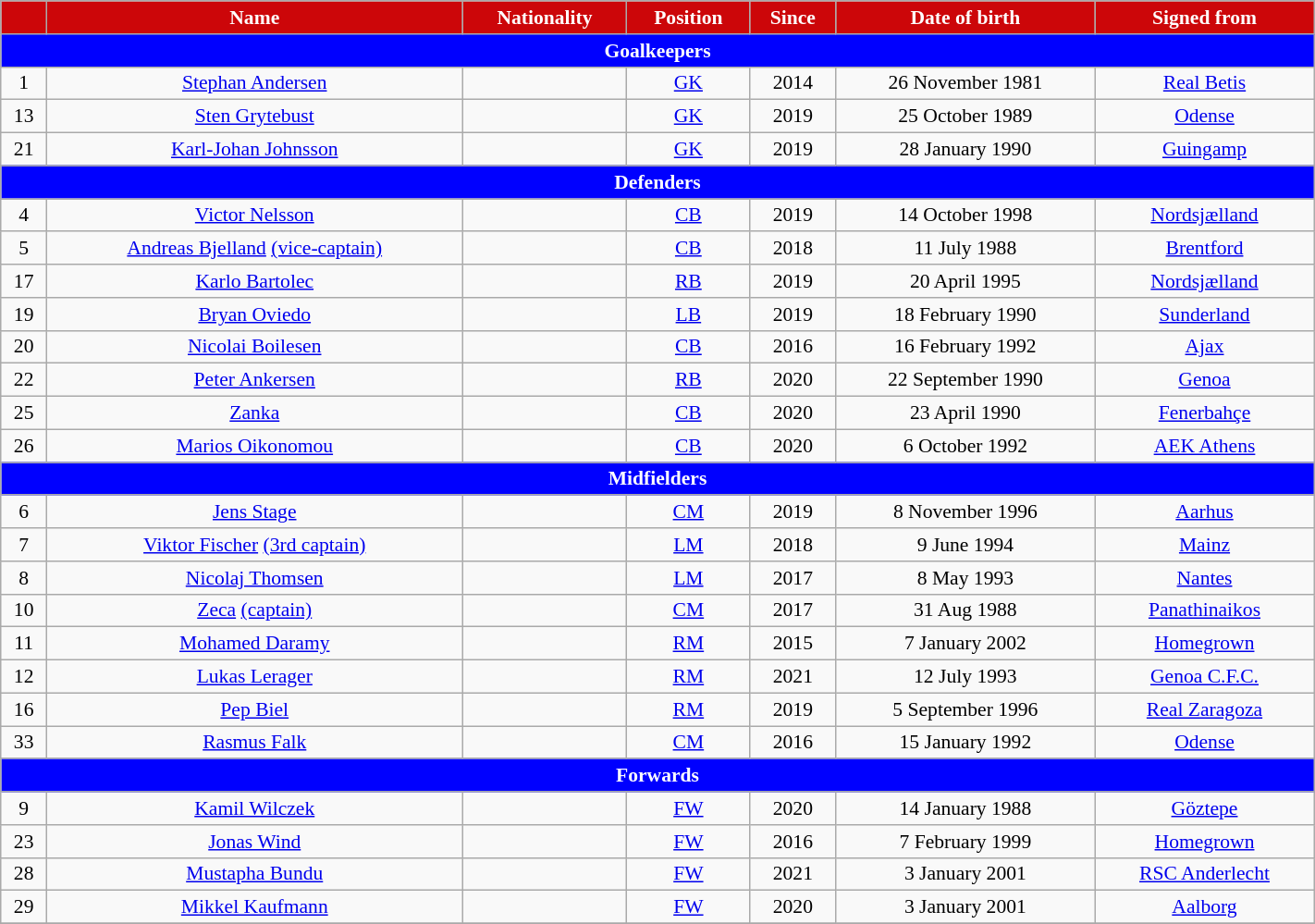<table class="wikitable" style="text-align:center; font-size:90%; width:75%;">
<tr>
<th style="background:#cc0609; color:white; text-align:center;"></th>
<th style="background:#cc0609; color:white; text-align:center;">Name</th>
<th style="background:#cc0609; color:white; text-align:center;">Nationality</th>
<th style="background:#cc0609; color:white; text-align:center;">Position</th>
<th style="background:#cc0609; color:white; text-align:center;">Since</th>
<th style="background:#cc0609; color:white; text-align:center;">Date of birth</th>
<th style="background:#cc0609; color:white; text-align:center;">Signed from</th>
</tr>
<tr>
<th colspan="7" style="background:#0000FF; color:white; text-align:center;">Goalkeepers</th>
</tr>
<tr>
<td>1</td>
<td><a href='#'>Stephan Andersen</a></td>
<td></td>
<td><a href='#'>GK</a></td>
<td>2014</td>
<td>26 November 1981</td>
<td> <a href='#'>Real Betis</a></td>
</tr>
<tr>
<td>13</td>
<td><a href='#'>Sten Grytebust</a></td>
<td></td>
<td><a href='#'>GK</a></td>
<td>2019</td>
<td>25 October 1989</td>
<td> <a href='#'>Odense</a></td>
</tr>
<tr>
<td>21</td>
<td><a href='#'>Karl-Johan Johnsson</a></td>
<td></td>
<td><a href='#'>GK</a></td>
<td>2019</td>
<td>28 January 1990</td>
<td> <a href='#'>Guingamp</a></td>
</tr>
<tr>
<th colspan="7" style="background:#0000FF; color:white; text-align:center;">Defenders</th>
</tr>
<tr>
<td>4</td>
<td><a href='#'>Victor Nelsson</a></td>
<td></td>
<td><a href='#'>CB</a></td>
<td>2019</td>
<td>14 October 1998</td>
<td> <a href='#'>Nordsjælland</a></td>
</tr>
<tr>
<td>5</td>
<td><a href='#'>Andreas Bjelland</a> <a href='#'>(vice-captain)</a></td>
<td></td>
<td><a href='#'>CB</a></td>
<td>2018</td>
<td>11 July 1988</td>
<td> <a href='#'>Brentford</a></td>
</tr>
<tr>
<td>17</td>
<td><a href='#'>Karlo Bartolec</a></td>
<td></td>
<td><a href='#'>RB</a></td>
<td>2019</td>
<td>20 April 1995</td>
<td> <a href='#'>Nordsjælland</a></td>
</tr>
<tr>
<td>19</td>
<td><a href='#'>Bryan Oviedo</a></td>
<td></td>
<td><a href='#'>LB</a></td>
<td>2019</td>
<td>18 February 1990</td>
<td> <a href='#'>Sunderland</a></td>
</tr>
<tr>
<td>20</td>
<td><a href='#'>Nicolai Boilesen</a></td>
<td></td>
<td><a href='#'>CB</a></td>
<td>2016</td>
<td>16 February 1992</td>
<td> <a href='#'>Ajax</a></td>
</tr>
<tr>
<td>22</td>
<td><a href='#'>Peter Ankersen</a></td>
<td></td>
<td><a href='#'>RB</a></td>
<td>2020</td>
<td>22 September 1990</td>
<td> <a href='#'>Genoa</a></td>
</tr>
<tr>
<td>25</td>
<td><a href='#'>Zanka</a></td>
<td> </td>
<td><a href='#'>CB</a></td>
<td>2020</td>
<td>23 April 1990</td>
<td> <a href='#'>Fenerbahçe</a></td>
</tr>
<tr>
<td>26</td>
<td><a href='#'>Marios Oikonomou</a></td>
<td></td>
<td><a href='#'>CB</a></td>
<td>2020</td>
<td>6 October 1992</td>
<td> <a href='#'>AEK Athens</a></td>
</tr>
<tr>
<th colspan="7" style="background:#0000FF; color:white; text-align:center;">Midfielders</th>
</tr>
<tr>
<td>6</td>
<td><a href='#'>Jens Stage</a></td>
<td></td>
<td><a href='#'>CM</a></td>
<td>2019</td>
<td>8 November 1996</td>
<td> <a href='#'>Aarhus</a></td>
</tr>
<tr>
<td>7</td>
<td><a href='#'>Viktor Fischer</a> <a href='#'>(3rd captain)</a></td>
<td></td>
<td><a href='#'>LM</a></td>
<td>2018</td>
<td>9 June 1994</td>
<td> <a href='#'>Mainz</a></td>
</tr>
<tr>
<td>8</td>
<td><a href='#'>Nicolaj Thomsen</a></td>
<td></td>
<td><a href='#'>LM</a></td>
<td>2017</td>
<td>8 May 1993</td>
<td> <a href='#'>Nantes</a></td>
</tr>
<tr>
<td>10</td>
<td><a href='#'>Zeca</a> <a href='#'>(captain)</a></td>
<td> </td>
<td><a href='#'>CM</a></td>
<td>2017</td>
<td>31 Aug 1988</td>
<td> <a href='#'>Panathinaikos</a></td>
</tr>
<tr>
<td>11</td>
<td><a href='#'>Mohamed Daramy</a></td>
<td></td>
<td><a href='#'>RM</a></td>
<td>2015</td>
<td>7 January 2002</td>
<td> <a href='#'>Homegrown</a></td>
</tr>
<tr>
<td>12</td>
<td><a href='#'>Lukas Lerager</a></td>
<td></td>
<td><a href='#'>RM</a></td>
<td>2021</td>
<td>12 July 1993</td>
<td> <a href='#'>Genoa C.F.C.</a></td>
</tr>
<tr>
<td>16</td>
<td><a href='#'>Pep Biel</a></td>
<td></td>
<td><a href='#'>RM</a></td>
<td>2019</td>
<td>5 September 1996</td>
<td> <a href='#'>Real Zaragoza</a></td>
</tr>
<tr>
<td>33</td>
<td><a href='#'>Rasmus Falk</a></td>
<td></td>
<td><a href='#'>CM</a></td>
<td>2016</td>
<td>15 January 1992</td>
<td> <a href='#'>Odense</a></td>
</tr>
<tr>
<th colspan="7" style="background:#0000FF; color:white; text-align:center;">Forwards</th>
</tr>
<tr>
<td>9</td>
<td><a href='#'>Kamil Wilczek</a></td>
<td></td>
<td><a href='#'>FW</a></td>
<td>2020</td>
<td>14 January 1988</td>
<td> <a href='#'>Göztepe</a></td>
</tr>
<tr>
<td>23</td>
<td><a href='#'>Jonas Wind</a></td>
<td></td>
<td><a href='#'>FW</a></td>
<td>2016</td>
<td>7 February 1999</td>
<td> <a href='#'>Homegrown</a></td>
</tr>
<tr>
<td>28</td>
<td><a href='#'>Mustapha Bundu</a></td>
<td></td>
<td><a href='#'>FW</a></td>
<td>2021</td>
<td>3 January 2001</td>
<td> <a href='#'>RSC Anderlecht</a></td>
</tr>
<tr>
<td>29</td>
<td><a href='#'>Mikkel Kaufmann</a></td>
<td></td>
<td><a href='#'>FW</a></td>
<td>2020</td>
<td>3 January 2001</td>
<td> <a href='#'>Aalborg</a></td>
</tr>
<tr>
</tr>
</table>
